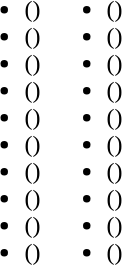<table>
<tr>
<td valign="top"><br><ul><li> ()</li><li> ()</li><li> ()</li><li> ()</li><li> ()</li><li> ()</li><li> ()</li><li> ()</li><li> ()</li><li> ()</li></ul></td>
<td valign="top"><br><ul><li> ()</li><li> ()</li><li> ()</li><li> ()</li><li> ()</li><li> ()</li><li> ()</li><li> ()</li><li> ()</li><li> ()</li></ul></td>
</tr>
</table>
